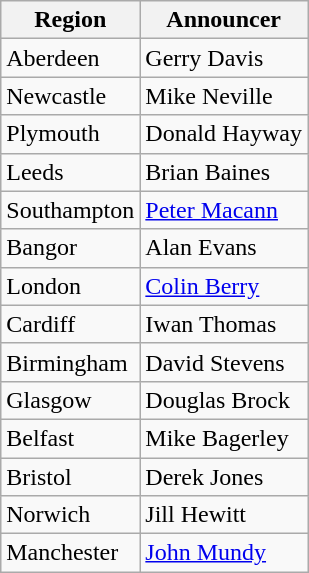<table class="wikitable">
<tr>
<th>Region</th>
<th>Announcer</th>
</tr>
<tr>
<td>Aberdeen</td>
<td>Gerry Davis</td>
</tr>
<tr>
<td>Newcastle</td>
<td>Mike Neville</td>
</tr>
<tr>
<td>Plymouth</td>
<td>Donald Hayway</td>
</tr>
<tr>
<td>Leeds</td>
<td>Brian Baines</td>
</tr>
<tr>
<td>Southampton</td>
<td><a href='#'>Peter Macann</a></td>
</tr>
<tr>
<td>Bangor</td>
<td>Alan Evans</td>
</tr>
<tr>
<td>London</td>
<td><a href='#'>Colin Berry</a></td>
</tr>
<tr>
<td>Cardiff</td>
<td>Iwan Thomas</td>
</tr>
<tr>
<td>Birmingham</td>
<td>David Stevens</td>
</tr>
<tr>
<td>Glasgow</td>
<td>Douglas Brock</td>
</tr>
<tr>
<td>Belfast</td>
<td>Mike Bagerley</td>
</tr>
<tr>
<td>Bristol</td>
<td>Derek Jones</td>
</tr>
<tr>
<td>Norwich</td>
<td>Jill Hewitt</td>
</tr>
<tr>
<td>Manchester</td>
<td><a href='#'>John Mundy</a></td>
</tr>
</table>
